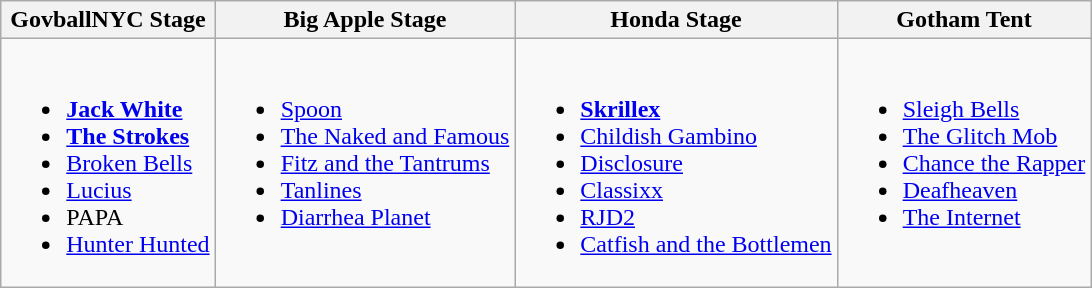<table class="wikitable">
<tr>
<th>GovballNYC Stage</th>
<th>Big Apple Stage</th>
<th>Honda Stage</th>
<th>Gotham Tent</th>
</tr>
<tr valign="top">
<td><br><ul><li><strong><a href='#'>Jack White</a></strong></li><li><strong><a href='#'>The Strokes</a></strong></li><li><a href='#'>Broken Bells</a></li><li><a href='#'>Lucius</a></li><li>PAPA</li><li><a href='#'>Hunter Hunted</a></li></ul></td>
<td><br><ul><li><a href='#'>Spoon</a></li><li><a href='#'>The Naked and Famous</a></li><li><a href='#'>Fitz and the Tantrums</a></li><li><a href='#'>Tanlines</a></li><li><a href='#'>Diarrhea Planet</a></li></ul></td>
<td><br><ul><li><strong><a href='#'>Skrillex</a></strong></li><li><a href='#'>Childish Gambino</a></li><li><a href='#'>Disclosure</a></li><li><a href='#'>Classixx</a></li><li><a href='#'>RJD2</a></li><li><a href='#'>Catfish and the Bottlemen</a></li></ul></td>
<td><br><ul><li><a href='#'>Sleigh Bells</a></li><li><a href='#'>The Glitch Mob</a></li><li><a href='#'>Chance the Rapper</a></li><li><a href='#'>Deafheaven</a></li><li><a href='#'>The Internet</a></li></ul></td>
</tr>
</table>
